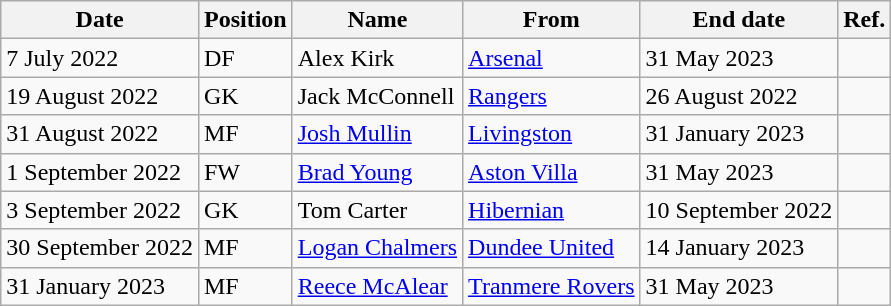<table class="wikitable">
<tr>
<th>Date</th>
<th>Position</th>
<th>Name</th>
<th>From</th>
<th>End date</th>
<th>Ref.</th>
</tr>
<tr>
<td>7 July 2022</td>
<td>DF</td>
<td> Alex Kirk</td>
<td> <a href='#'>Arsenal</a></td>
<td>31 May 2023</td>
<td></td>
</tr>
<tr>
<td>19 August 2022</td>
<td>GK</td>
<td>Jack McConnell</td>
<td><a href='#'>Rangers</a></td>
<td>26 August 2022</td>
<td></td>
</tr>
<tr>
<td>31 August 2022</td>
<td>MF</td>
<td><a href='#'>Josh Mullin</a></td>
<td><a href='#'>Livingston</a></td>
<td>31 January 2023</td>
<td></td>
</tr>
<tr>
<td>1 September 2022</td>
<td>FW</td>
<td> <a href='#'>Brad Young</a></td>
<td> <a href='#'>Aston Villa</a></td>
<td>31 May 2023</td>
<td></td>
</tr>
<tr>
<td>3 September 2022</td>
<td>GK</td>
<td> Tom Carter</td>
<td><a href='#'>Hibernian</a></td>
<td>10 September 2022</td>
<td></td>
</tr>
<tr>
<td>30 September 2022</td>
<td>MF</td>
<td><a href='#'>Logan Chalmers</a></td>
<td><a href='#'>Dundee United</a></td>
<td>14 January 2023</td>
<td></td>
</tr>
<tr>
<td>31 January 2023</td>
<td>MF</td>
<td><a href='#'>Reece McAlear</a></td>
<td> <a href='#'>Tranmere Rovers</a></td>
<td>31 May 2023</td>
<td></td>
</tr>
</table>
